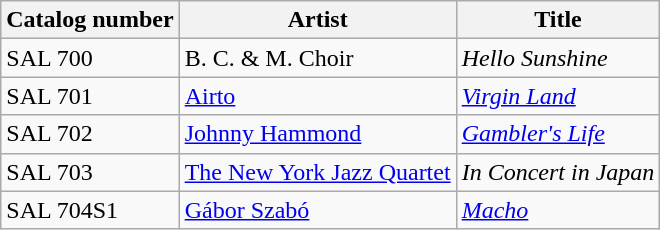<table align="center" | class="wikitable sortable" | bgcolor="#CCCCCC">
<tr>
<th>Catalog number</th>
<th>Artist</th>
<th>Title</th>
</tr>
<tr>
<td>SAL 700</td>
<td>B. C. & M. Choir</td>
<td><em>Hello Sunshine</em></td>
</tr>
<tr>
<td>SAL 701</td>
<td><a href='#'>Airto</a></td>
<td><em><a href='#'>Virgin Land</a></em></td>
</tr>
<tr>
<td>SAL 702</td>
<td><a href='#'>Johnny Hammond</a></td>
<td><em><a href='#'>Gambler's Life</a></em></td>
</tr>
<tr>
<td>SAL 703</td>
<td><a href='#'>The New York Jazz Quartet</a></td>
<td><em>In Concert in Japan</em></td>
</tr>
<tr>
<td>SAL 704S1</td>
<td><a href='#'>Gábor Szabó</a></td>
<td><em><a href='#'>Macho</a></em></td>
</tr>
</table>
